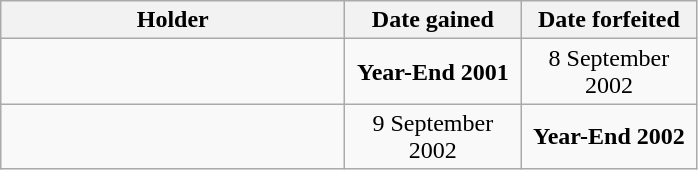<table class="wikitable">
<tr>
<th style="width:222px;">Holder</th>
<th style="width:110px;">Date gained</th>
<th style="width:110px;">Date forfeited</th>
</tr>
<tr>
<td></td>
<td style="text-align:center;"><strong>Year-End 2001</strong></td>
<td style="text-align:center;">8 September 2002</td>
</tr>
<tr>
<td></td>
<td style="text-align:center;">9 September 2002</td>
<td style="text-align:center;"><strong>Year-End 2002</strong></td>
</tr>
</table>
